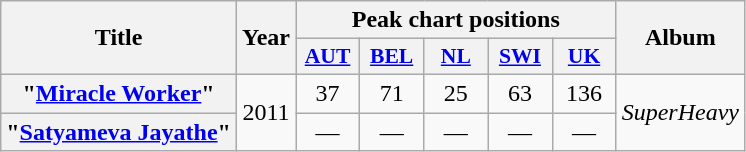<table class="wikitable plainrowheaders" style="text-align:center;">
<tr>
<th scope="col" rowspan="2">Title</th>
<th scope="col" rowspan="2">Year</th>
<th scope="col" colspan="5">Peak chart positions</th>
<th scope="col" rowspan="2">Album</th>
</tr>
<tr>
<th scope="col" style="width:2.5em;font-size:90%;"><a href='#'>AUT</a><br></th>
<th scope="col" style="width:2.5em;font-size:90%;"><a href='#'>BEL</a><br></th>
<th scope="col" style="width:2.5em;font-size:90%;"><a href='#'>NL</a><br></th>
<th scope="col" style="width:2.5em;font-size:90%;"><a href='#'>SWI</a><br></th>
<th scope="col" style="width:2.5em;font-size:90%;"><a href='#'>UK</a><br></th>
</tr>
<tr>
<th scope="row">"<a href='#'>Miracle Worker</a>"</th>
<td rowspan="2">2011</td>
<td>37</td>
<td>71</td>
<td>25</td>
<td>63</td>
<td>136</td>
<td rowspan="2"><em>SuperHeavy</em></td>
</tr>
<tr>
<th scope="row">"<a href='#'>Satyameva Jayathe</a>"</th>
<td>—</td>
<td>—</td>
<td>—</td>
<td>—</td>
<td>—</td>
</tr>
</table>
